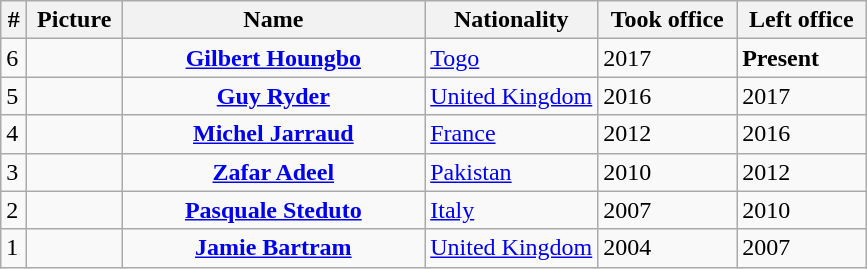<table class="wikitable">
<tr>
<th>#</th>
<th>Picture</th>
<th width=35%>Name<br><small></small></th>
<th width=20%>Nationality</th>
<th>Took office</th>
<th>Left office</th>
</tr>
<tr>
<td>6</td>
<td></td>
<td align="center"><strong><a href='#'>Gilbert Houngbo</a></strong><br></td>
<td><a href='#'>Togo</a></td>
<td>2017</td>
<td><strong>Present</strong></td>
</tr>
<tr>
<td>5</td>
<td></td>
<td align="center"><strong><a href='#'>Guy Ryder</a></strong><br></td>
<td><a href='#'>United Kingdom</a></td>
<td>2016</td>
<td>2017</td>
</tr>
<tr>
<td>4</td>
<td></td>
<td align="center"><strong><a href='#'>Michel Jarraud</a></strong><br></td>
<td><a href='#'>France</a></td>
<td>2012</td>
<td>2016</td>
</tr>
<tr>
<td>3</td>
<td></td>
<td align=center><strong><a href='#'>Zafar Adeel</a></strong><br></td>
<td><a href='#'>Pakistan</a></td>
<td>2010</td>
<td>2012</td>
</tr>
<tr>
<td>2</td>
<td></td>
<td align=center><strong><a href='#'>Pasquale Steduto</a></strong><br></td>
<td><a href='#'>Italy</a></td>
<td>2007</td>
<td>2010</td>
</tr>
<tr>
<td>1</td>
<td></td>
<td align=center><strong><a href='#'>Jamie Bartram</a></strong><br></td>
<td><a href='#'>United Kingdom</a></td>
<td>2004</td>
<td>2007</td>
</tr>
</table>
